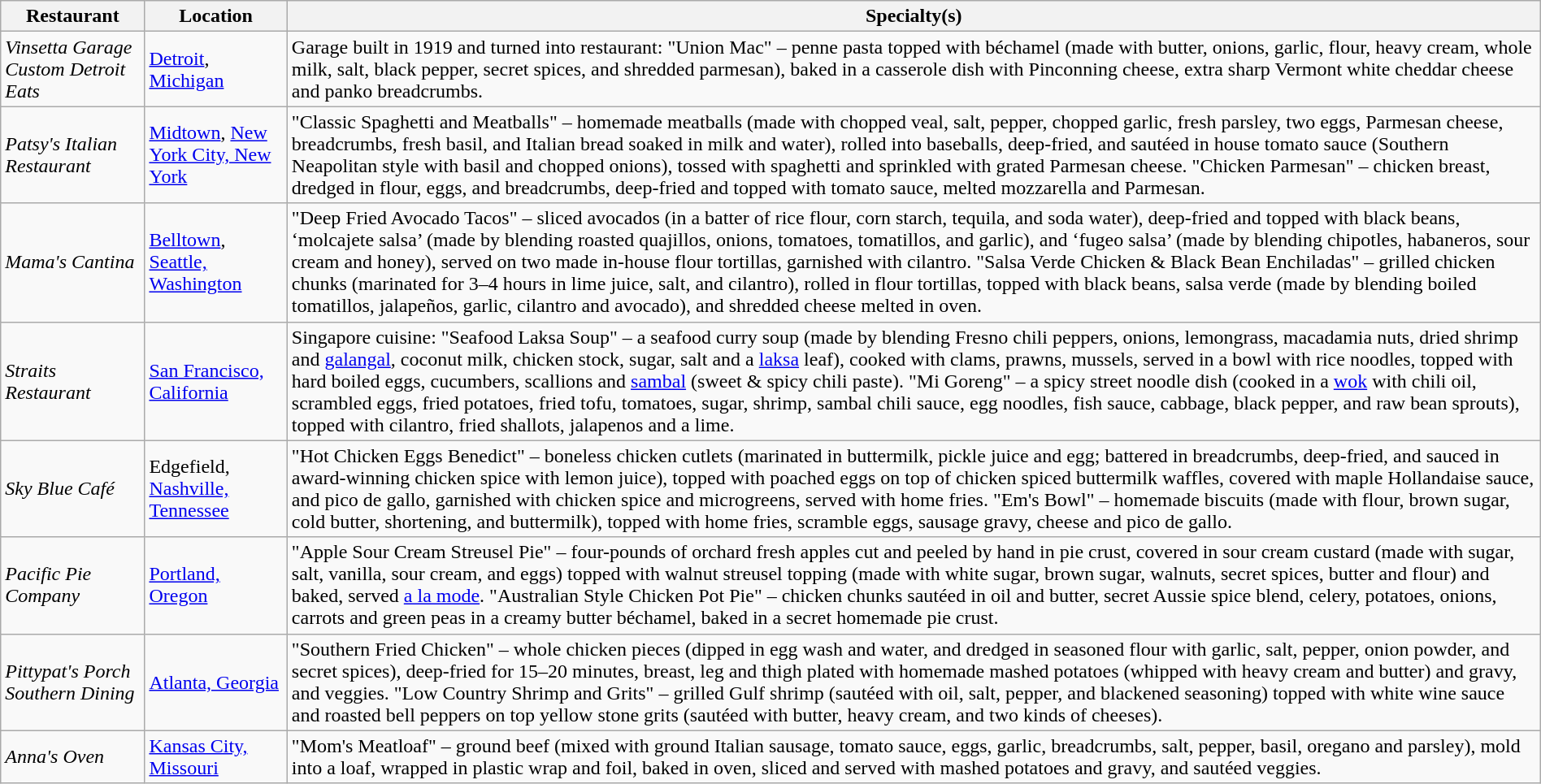<table class="wikitable" style="width:100%;">
<tr>
<th>Restaurant</th>
<th>Location</th>
<th>Specialty(s)</th>
</tr>
<tr>
<td><em>Vinsetta Garage Custom Detroit Eats</em></td>
<td><a href='#'>Detroit</a>, <a href='#'>Michigan</a></td>
<td>Garage built in 1919 and turned into restaurant: "Union Mac" – penne pasta topped with béchamel (made with butter, onions, garlic, flour, heavy cream, whole milk, salt, black pepper, secret spices, and shredded parmesan), baked in a casserole dish with Pinconning cheese, extra sharp Vermont white cheddar cheese and panko breadcrumbs.</td>
</tr>
<tr>
<td><em>Patsy's Italian Restaurant</em></td>
<td><a href='#'>Midtown</a>, <a href='#'>New York City, New York</a></td>
<td>"Classic Spaghetti and Meatballs" – homemade meatballs (made with chopped veal, salt, pepper, chopped garlic, fresh parsley, two eggs, Parmesan cheese, breadcrumbs, fresh basil, and Italian bread soaked in milk and water), rolled into baseballs, deep-fried, and sautéed in house tomato sauce (Southern Neapolitan style with basil and chopped onions), tossed with spaghetti and sprinkled with grated Parmesan cheese. "Chicken Parmesan" – chicken breast, dredged in flour, eggs, and breadcrumbs, deep-fried and topped with tomato sauce, melted mozzarella and Parmesan.</td>
</tr>
<tr>
<td><em>Mama's Cantina</em></td>
<td><a href='#'>Belltown</a>, <a href='#'>Seattle, Washington</a></td>
<td>"Deep Fried Avocado Tacos" – sliced avocados (in a batter of rice flour, corn starch, tequila, and soda water), deep-fried and topped with black beans, ‘molcajete salsa’ (made by blending roasted quajillos, onions, tomatoes, tomatillos, and garlic), and ‘fugeo salsa’ (made by blending chipotles, habaneros, sour cream and honey), served on two made in-house flour tortillas, garnished with cilantro. "Salsa Verde Chicken & Black Bean Enchiladas" – grilled chicken chunks (marinated for 3–4 hours in lime juice, salt, and cilantro), rolled in flour tortillas, topped with black beans, salsa verde (made by blending boiled tomatillos, jalapeños, garlic, cilantro and avocado), and shredded cheese melted in oven.</td>
</tr>
<tr>
<td><em>Straits Restaurant</em></td>
<td><a href='#'>San Francisco, California</a></td>
<td>Singapore cuisine: "Seafood Laksa Soup" – a seafood curry soup (made by blending Fresno chili peppers, onions, lemongrass, macadamia nuts, dried shrimp and <a href='#'>galangal</a>, coconut milk, chicken stock, sugar, salt and a <a href='#'>laksa</a> leaf), cooked with clams, prawns, mussels, served in a bowl with rice noodles, topped with hard boiled eggs, cucumbers, scallions and <a href='#'>sambal</a> (sweet & spicy chili paste). "Mi Goreng" – a spicy street noodle dish (cooked in a <a href='#'>wok</a> with chili oil, scrambled eggs, fried potatoes, fried tofu, tomatoes, sugar, shrimp, sambal chili sauce, egg noodles, fish sauce, cabbage, black pepper, and raw bean sprouts), topped with cilantro, fried shallots, jalapenos and a lime.</td>
</tr>
<tr>
<td><em>Sky Blue Café</em></td>
<td>Edgefield, <a href='#'>Nashville, Tennessee</a></td>
<td>"Hot Chicken Eggs Benedict" – boneless chicken cutlets (marinated in buttermilk, pickle juice and egg; battered in breadcrumbs, deep-fried, and sauced in award-winning chicken spice with lemon juice), topped with poached eggs on top of chicken spiced buttermilk waffles, covered with maple Hollandaise sauce, and pico de gallo, garnished with chicken spice and microgreens, served with home fries. "Em's Bowl" – homemade biscuits (made with flour, brown sugar, cold butter, shortening, and buttermilk), topped with home fries, scramble eggs, sausage gravy, cheese and pico de gallo.</td>
</tr>
<tr>
<td><em>Pacific Pie Company</em></td>
<td><a href='#'>Portland, Oregon</a></td>
<td>"Apple Sour Cream Streusel Pie" – four-pounds of orchard fresh apples cut and peeled by hand in pie crust, covered in sour cream custard (made with sugar, salt, vanilla, sour cream, and eggs) topped with walnut streusel topping (made with white sugar, brown sugar, walnuts, secret spices, butter and flour) and baked, served <a href='#'>a la mode</a>. "Australian Style Chicken Pot Pie" – chicken chunks sautéed in oil and butter, secret Aussie spice blend, celery, potatoes, onions, carrots and green peas in a creamy butter béchamel, baked in a secret homemade pie crust.</td>
</tr>
<tr>
<td><em>Pittypat's Porch Southern Dining</em></td>
<td><a href='#'>Atlanta, Georgia</a></td>
<td>"Southern Fried Chicken" – whole chicken pieces (dipped in egg wash and water, and dredged in seasoned flour with garlic, salt, pepper, onion powder, and secret spices), deep-fried for 15–20 minutes, breast, leg and thigh plated with homemade mashed potatoes (whipped with heavy cream and butter) and gravy, and veggies. "Low Country Shrimp and Grits" – grilled Gulf shrimp (sautéed with oil, salt, pepper, and blackened seasoning) topped with white wine sauce and roasted bell peppers on top yellow stone grits (sautéed with butter, heavy cream, and two kinds of cheeses).</td>
</tr>
<tr>
<td><em>Anna's Oven</em></td>
<td><a href='#'>Kansas City, Missouri</a></td>
<td>"Mom's Meatloaf" – ground beef (mixed with ground Italian sausage, tomato sauce, eggs, garlic, breadcrumbs, salt, pepper, basil, oregano and parsley), mold into a loaf, wrapped in plastic wrap and foil, baked in oven, sliced and served with mashed potatoes and gravy, and sautéed veggies.</td>
</tr>
</table>
